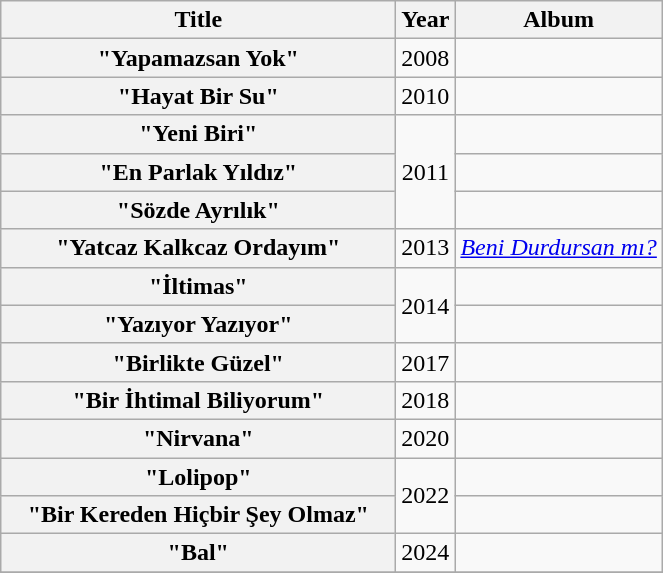<table class="wikitable plainrowheaders" style="text-align: center;" border="1">
<tr>
<th scope="col" style="width:16em;">Title</th>
<th scope="col" style="width:1em;">Year</th>
<th scope="col">Album</th>
</tr>
<tr>
<th scope="row">"Yapamazsan Yok"</th>
<td>2008</td>
<td></td>
</tr>
<tr>
<th scope="row">"Hayat Bir Su"</th>
<td>2010</td>
<td></td>
</tr>
<tr>
<th scope="row">"Yeni Biri"</th>
<td rowspan="3">2011</td>
<td></td>
</tr>
<tr>
<th scope="row">"En Parlak Yıldız"</th>
<td></td>
</tr>
<tr>
<th scope="row">"Sözde Ayrılık"</th>
<td></td>
</tr>
<tr>
<th scope="row">"Yatcaz Kalkcaz Ordayım"</th>
<td>2013</td>
<td><em><a href='#'>Beni Durdursan mı?</a></em></td>
</tr>
<tr>
<th scope="row">"İltimas" <br></th>
<td rowspan="2">2014</td>
<td></td>
</tr>
<tr>
<th scope="row">"Yazıyor Yazıyor"</th>
<td></td>
</tr>
<tr>
<th scope="row">"Birlikte Güzel" <br></th>
<td>2017</td>
<td></td>
</tr>
<tr>
<th scope="row">"Bir İhtimal Biliyorum"</th>
<td>2018</td>
<td></td>
</tr>
<tr>
<th scope="row">"Nirvana" <br></th>
<td>2020</td>
<td></td>
</tr>
<tr>
<th scope="row">"Lolipop"</th>
<td rowspan="2">2022</td>
<td></td>
</tr>
<tr>
<th scope="row">"Bir Kereden Hiçbir Şey Olmaz" <br></th>
<td></td>
</tr>
<tr>
<th scope="row">"Bal"</th>
<td rowspan="1">2024</td>
<td></td>
</tr>
<tr>
</tr>
</table>
